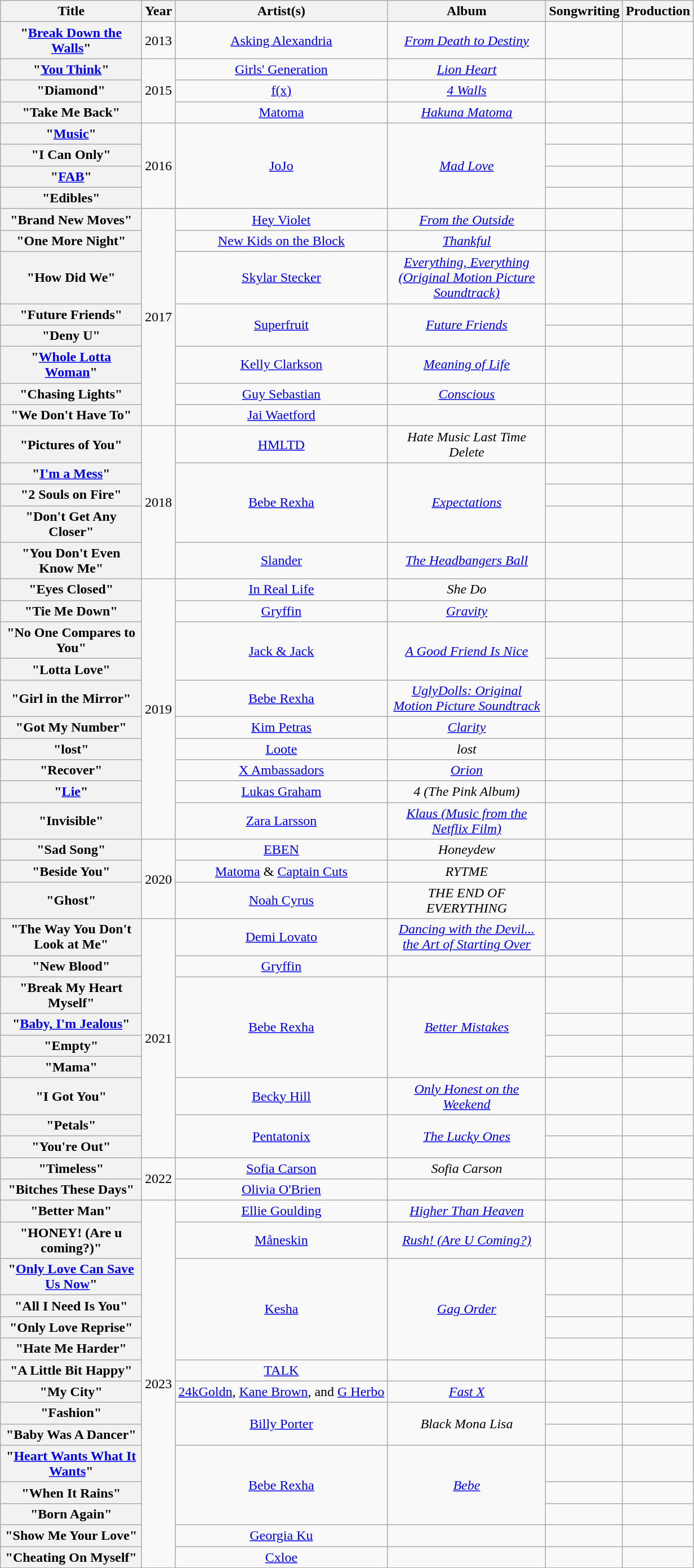<table class="wikitable plainrowheaders" style="text-align:center;">
<tr>
<th scope="col" style="width:160px;">Title</th>
<th scope="col">Year</th>
<th scope="col">Artist(s)</th>
<th scope="col" style="width:180px;">Album</th>
<th scope="col">Songwriting</th>
<th scope="col">Production</th>
</tr>
<tr>
<th scope="row">"<a href='#'>Break Down the Walls</a>"</th>
<td>2013</td>
<td><a href='#'>Asking Alexandria</a></td>
<td><em><a href='#'>From Death to Destiny</a></em></td>
<td></td>
<td></td>
</tr>
<tr>
<th scope="row">"<a href='#'>You Think</a>"</th>
<td rowspan="3">2015</td>
<td><a href='#'>Girls' Generation</a></td>
<td><em><a href='#'>Lion Heart</a></em></td>
<td></td>
<td></td>
</tr>
<tr>
<th scope="row">"Diamond"</th>
<td><a href='#'>f(x)</a></td>
<td><em><a href='#'>4 Walls</a></em></td>
<td></td>
<td></td>
</tr>
<tr>
<th scope="row">"Take Me Back"<br></th>
<td><a href='#'>Matoma</a></td>
<td><em><a href='#'>Hakuna Matoma</a></em></td>
<td></td>
<td></td>
</tr>
<tr>
<th scope="row">"<a href='#'>Music</a>"</th>
<td rowspan="4">2016</td>
<td rowspan="4"><a href='#'>JoJo</a></td>
<td rowspan="4"><em><a href='#'>Mad Love</a></em></td>
<td></td>
<td></td>
</tr>
<tr>
<th scope="row">"I Can Only"<br></th>
<td></td>
<td></td>
</tr>
<tr>
<th scope="row">"<a href='#'>FAB</a>"<br></th>
<td></td>
<td></td>
</tr>
<tr>
<th scope="row">"Edibles"</th>
<td></td>
<td></td>
</tr>
<tr>
<th scope="row">"Brand New Moves"</th>
<td rowspan="8">2017</td>
<td><a href='#'>Hey Violet</a></td>
<td><em><a href='#'>From the Outside</a></em></td>
<td></td>
<td></td>
</tr>
<tr>
<th scope="row">"One More Night"</th>
<td><a href='#'>New Kids on the Block</a></td>
<td><em><a href='#'>Thankful</a></em></td>
<td></td>
<td></td>
</tr>
<tr>
<th scope="row">"How Did We"</th>
<td><a href='#'>Skylar Stecker</a></td>
<td><em><a href='#'>Everything, Everything (Original Motion Picture Soundtrack)</a></em></td>
<td></td>
<td></td>
</tr>
<tr>
<th scope="row">"Future Friends"</th>
<td rowspan="2"><a href='#'>Superfruit</a></td>
<td rowspan="2"><em><a href='#'>Future Friends</a></em></td>
<td></td>
<td></td>
</tr>
<tr>
<th scope="row">"Deny U"</th>
<td></td>
<td></td>
</tr>
<tr>
<th scope="row">"<a href='#'>Whole Lotta Woman</a>"</th>
<td><a href='#'>Kelly Clarkson</a></td>
<td><em><a href='#'>Meaning of Life</a></em></td>
<td></td>
<td></td>
</tr>
<tr>
<th scope="row">"Chasing Lights"</th>
<td><a href='#'>Guy Sebastian</a></td>
<td><em><a href='#'>Conscious</a></em></td>
<td></td>
<td></td>
</tr>
<tr>
<th scope="row">"We Don't Have To"</th>
<td><a href='#'>Jai Waetford</a></td>
<td></td>
<td></td>
<td></td>
</tr>
<tr>
<th scope="row">"Pictures of You"</th>
<td rowspan="5">2018</td>
<td><a href='#'>HMLTD</a></td>
<td><em>Hate Music Last Time Delete</em></td>
<td></td>
<td></td>
</tr>
<tr>
<th scope="row">"<a href='#'>I'm a Mess</a>"</th>
<td rowspan="3"><a href='#'>Bebe Rexha</a></td>
<td rowspan="3"><em><a href='#'>Expectations</a></em></td>
<td></td>
<td></td>
</tr>
<tr>
<th scope="row">"2 Souls on Fire"<br></th>
<td></td>
<td></td>
</tr>
<tr>
<th scope="row">"Don't Get Any Closer"</th>
<td></td>
<td></td>
</tr>
<tr>
<th scope="row">"You Don't Even Know Me"<br></th>
<td><a href='#'>Slander</a></td>
<td><em><a href='#'>The Headbangers Ball</a></em></td>
<td></td>
<td></td>
</tr>
<tr>
<th scope="row">"Eyes Closed"</th>
<td rowspan="10">2019</td>
<td><a href='#'>In Real Life</a></td>
<td><em>She Do</em></td>
<td></td>
<td></td>
</tr>
<tr>
<th scope="row">"Tie Me Down"<br></th>
<td><a href='#'>Gryffin</a></td>
<td><em><a href='#'>Gravity</a></em></td>
<td></td>
<td></td>
</tr>
<tr>
<th scope="row">"No One Compares to You"</th>
<td rowspan="2"><a href='#'>Jack & Jack</a></td>
<td rowspan="2"><em><a href='#'>A Good Friend Is Nice</a></em></td>
<td></td>
<td></td>
</tr>
<tr>
<th scope="row">"Lotta Love"</th>
<td></td>
<td></td>
</tr>
<tr>
<th scope="row">"Girl in the Mirror"</th>
<td><a href='#'>Bebe Rexha</a></td>
<td><em><a href='#'>UglyDolls: Original Motion Picture Soundtrack</a></em></td>
<td></td>
<td></td>
</tr>
<tr>
<th scope="row">"Got My Number"</th>
<td><a href='#'>Kim Petras</a></td>
<td><em><a href='#'>Clarity</a></em></td>
<td></td>
<td></td>
</tr>
<tr>
<th scope="row">"lost"</th>
<td><a href='#'>Loote</a></td>
<td><em>lost</em></td>
<td></td>
<td></td>
</tr>
<tr>
<th scope="row">"Recover"</th>
<td><a href='#'>X Ambassadors</a></td>
<td><em><a href='#'>Orion</a></em></td>
<td></td>
<td></td>
</tr>
<tr>
<th scope="row">"<a href='#'>Lie</a>"</th>
<td><a href='#'>Lukas Graham</a></td>
<td><em>4 (The Pink Album)</em></td>
<td></td>
<td></td>
</tr>
<tr>
<th scope="row">"Invisible"</th>
<td><a href='#'>Zara Larsson</a></td>
<td><em><a href='#'>Klaus (Music from the Netflix Film)</a></em></td>
<td></td>
<td></td>
</tr>
<tr>
<th scope="row">"Sad Song"</th>
<td rowspan="3">2020</td>
<td><a href='#'>EBEN</a></td>
<td><em>Honeydew</em></td>
<td></td>
<td></td>
</tr>
<tr>
<th scope="row">"Beside You"<br></th>
<td><a href='#'>Matoma</a> & <a href='#'>Captain Cuts</a></td>
<td><em>RYTME</em></td>
<td></td>
<td></td>
</tr>
<tr>
<th scope="row">"Ghost"</th>
<td><a href='#'>Noah Cyrus</a></td>
<td><em>THE END OF EVERYTHING</em></td>
<td></td>
<td></td>
</tr>
<tr>
<th scope="row">"The Way You Don't Look at Me"</th>
<td rowspan="9">2021</td>
<td><a href='#'>Demi Lovato</a></td>
<td><em><a href='#'>Dancing with the Devil... the Art of Starting Over</a></em></td>
<td></td>
<td></td>
</tr>
<tr>
<th scope="row">"New Blood"<br></th>
<td><a href='#'>Gryffin</a></td>
<td></td>
<td></td>
<td></td>
</tr>
<tr>
<th scope="row">"Break My Heart Myself"<br></th>
<td rowspan="4"><a href='#'>Bebe Rexha</a></td>
<td rowspan="4"><em><a href='#'>Better Mistakes</a></em></td>
<td></td>
<td></td>
</tr>
<tr>
<th scope="row">"<a href='#'>Baby, I'm Jealous</a>"<br></th>
<td></td>
<td></td>
</tr>
<tr>
<th scope="row">"Empty"</th>
<td></td>
<td></td>
</tr>
<tr>
<th scope="row">"Mama"</th>
<td></td>
<td></td>
</tr>
<tr>
<th scope="row">"I Got You"</th>
<td><a href='#'>Becky Hill</a></td>
<td><em><a href='#'>Only Honest on the Weekend</a></em></td>
<td></td>
<td></td>
</tr>
<tr>
<th scope="row">"Petals"</th>
<td rowspan="2"><a href='#'>Pentatonix</a></td>
<td rowspan="2"><em><a href='#'>The Lucky Ones</a></em></td>
<td></td>
<td></td>
</tr>
<tr>
<th scope="row">"You're Out"</th>
<td></td>
<td></td>
</tr>
<tr>
<th scope="row">"Timeless"</th>
<td rowspan="2">2022</td>
<td><a href='#'>Sofia Carson</a></td>
<td><em>Sofia Carson</em></td>
<td></td>
<td></td>
</tr>
<tr>
<th scope="row">"Bitches These Days"</th>
<td><a href='#'>Olivia O'Brien</a></td>
<td></td>
<td></td>
<td></td>
</tr>
<tr>
<th scope="row">"Better Man"</th>
<td rowspan="15">2023</td>
<td><a href='#'>Ellie Goulding</a></td>
<td><em><a href='#'>Higher Than Heaven</a></em></td>
<td></td>
<td></td>
</tr>
<tr>
<th scope="row">"HONEY! (Are u coming?)"</th>
<td><a href='#'>Måneskin</a></td>
<td><em><a href='#'>Rush! (Are U Coming?)</a></em></td>
<td></td>
<td></td>
</tr>
<tr>
<th scope="row">"<a href='#'>Only Love Can Save Us Now</a>"</th>
<td rowspan="4"><a href='#'>Kesha</a></td>
<td rowspan="4"><em><a href='#'>Gag Order</a></em></td>
<td></td>
<td></td>
</tr>
<tr>
<th scope="row">"All I Need Is You"</th>
<td></td>
<td></td>
</tr>
<tr>
<th scope="row">"Only Love Reprise"</th>
<td></td>
<td></td>
</tr>
<tr>
<th scope="row">"Hate Me Harder"</th>
<td></td>
<td></td>
</tr>
<tr>
<th scope="row">"A Little Bit Happy"</th>
<td><a href='#'>TALK</a></td>
<td></td>
<td></td>
<td></td>
</tr>
<tr>
<th scope="row">"My City"</th>
<td><a href='#'>24kGoldn</a>, <a href='#'>Kane Brown</a>, and <a href='#'>G Herbo</a></td>
<td><em><a href='#'>Fast X</a></em></td>
<td></td>
<td></td>
</tr>
<tr>
<th scope="row">"Fashion"</th>
<td rowspan="2"><a href='#'>Billy Porter</a></td>
<td rowspan="2"><em>Black Mona Lisa</em></td>
<td></td>
<td></td>
</tr>
<tr>
<th scope="row">"Baby Was A Dancer"</th>
<td></td>
<td></td>
</tr>
<tr>
<th scope="row">"<a href='#'>Heart Wants What It Wants</a>"</th>
<td rowspan="3"><a href='#'>Bebe Rexha</a></td>
<td rowspan="3"><em><a href='#'>Bebe</a></em></td>
<td></td>
<td></td>
</tr>
<tr>
<th scope="row">"When It Rains"</th>
<td></td>
<td></td>
</tr>
<tr>
<th scope="row">"Born Again"</th>
<td></td>
<td></td>
</tr>
<tr>
<th scope="row">"Show Me Your Love"</th>
<td><a href='#'>Georgia Ku</a></td>
<td></td>
<td></td>
<td></td>
</tr>
<tr>
<th scope="row">"Cheating On Myself"</th>
<td><a href='#'>Cxloe</a></td>
<td></td>
<td></td>
<td></td>
</tr>
</table>
